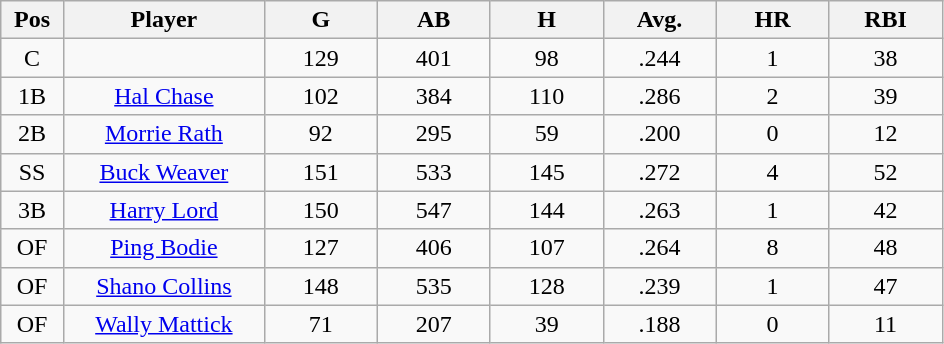<table class="wikitable sortable">
<tr>
<th bgcolor="#DDDDFF" width="5%">Pos</th>
<th bgcolor="#DDDDFF" width="16%">Player</th>
<th bgcolor="#DDDDFF" width="9%">G</th>
<th bgcolor="#DDDDFF" width="9%">AB</th>
<th bgcolor="#DDDDFF" width="9%">H</th>
<th bgcolor="#DDDDFF" width="9%">Avg.</th>
<th bgcolor="#DDDDFF" width="9%">HR</th>
<th bgcolor="#DDDDFF" width="9%">RBI</th>
</tr>
<tr align="center">
<td>C</td>
<td></td>
<td>129</td>
<td>401</td>
<td>98</td>
<td>.244</td>
<td>1</td>
<td>38</td>
</tr>
<tr align="center">
<td>1B</td>
<td><a href='#'>Hal Chase</a></td>
<td>102</td>
<td>384</td>
<td>110</td>
<td>.286</td>
<td>2</td>
<td>39</td>
</tr>
<tr align=center>
<td>2B</td>
<td><a href='#'>Morrie Rath</a></td>
<td>92</td>
<td>295</td>
<td>59</td>
<td>.200</td>
<td>0</td>
<td>12</td>
</tr>
<tr align=center>
<td>SS</td>
<td><a href='#'>Buck Weaver</a></td>
<td>151</td>
<td>533</td>
<td>145</td>
<td>.272</td>
<td>4</td>
<td>52</td>
</tr>
<tr align=center>
<td>3B</td>
<td><a href='#'>Harry Lord</a></td>
<td>150</td>
<td>547</td>
<td>144</td>
<td>.263</td>
<td>1</td>
<td>42</td>
</tr>
<tr align=center>
<td>OF</td>
<td><a href='#'>Ping Bodie</a></td>
<td>127</td>
<td>406</td>
<td>107</td>
<td>.264</td>
<td>8</td>
<td>48</td>
</tr>
<tr align=center>
<td>OF</td>
<td><a href='#'>Shano Collins</a></td>
<td>148</td>
<td>535</td>
<td>128</td>
<td>.239</td>
<td>1</td>
<td>47</td>
</tr>
<tr align=center>
<td>OF</td>
<td><a href='#'>Wally Mattick</a></td>
<td>71</td>
<td>207</td>
<td>39</td>
<td>.188</td>
<td>0</td>
<td>11</td>
</tr>
</table>
